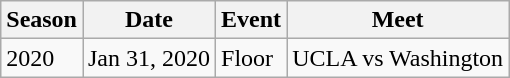<table class="wikitable">
<tr>
<th>Season</th>
<th>Date</th>
<th>Event</th>
<th>Meet</th>
</tr>
<tr>
<td>2020</td>
<td>Jan 31, 2020</td>
<td>Floor</td>
<td>UCLA vs Washington</td>
</tr>
</table>
